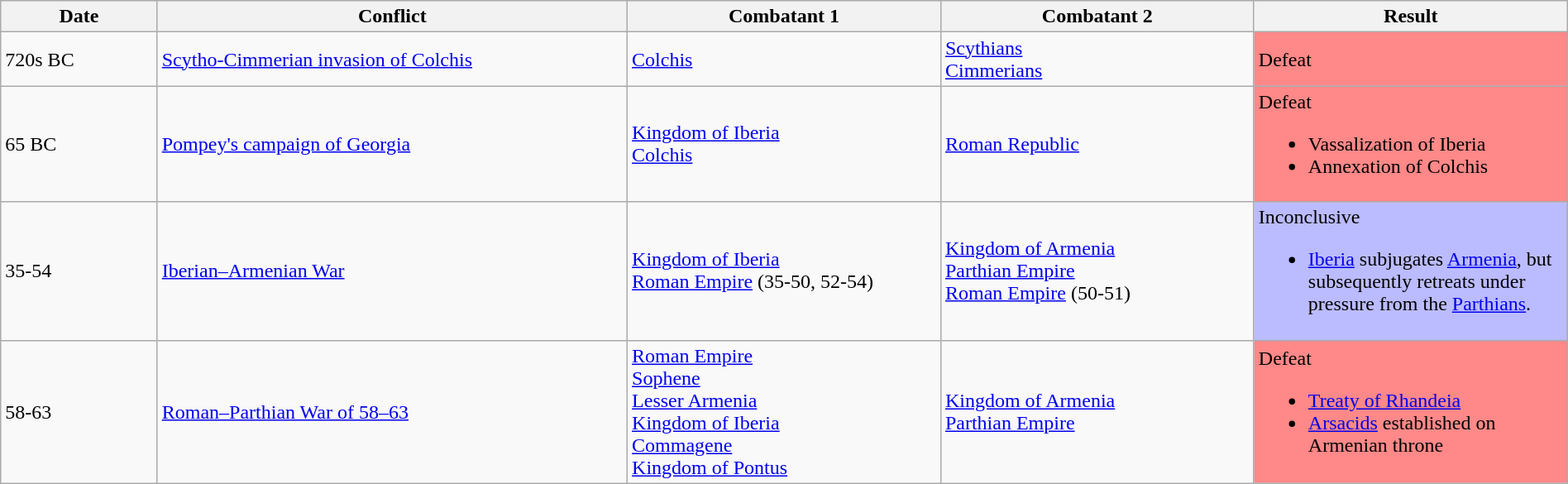<table class="wikitable" style="width:100%;">
<tr>
<th style="width:10%;">Date</th>
<th style="width:30%;">Conflict</th>
<th style="width:20%;">Combatant 1</th>
<th style="width:20%;">Combatant 2</th>
<th style="width:20%;">Result</th>
</tr>
<tr>
<td>720s BC</td>
<td><a href='#'>Scytho-Cimmerian invasion of Colchis</a></td>
<td><a href='#'>Colchis</a></td>
<td><a href='#'>Scythians</a><br><a href='#'>Cimmerians</a></td>
<td style="background:#F88">Defeat</td>
</tr>
<tr>
<td>65 BC</td>
<td><a href='#'>Pompey's campaign of Georgia</a></td>
<td> <a href='#'>Kingdom of Iberia</a><br><a href='#'>Colchis</a></td>
<td> <a href='#'>Roman Republic</a></td>
<td style="background:#F88">Defeat<br><ul><li>Vassalization of Iberia</li><li>Annexation of Colchis</li></ul></td>
</tr>
<tr>
<td>35-54</td>
<td><a href='#'>Iberian–Armenian War</a></td>
<td> <a href='#'>Kingdom of Iberia</a><br> <a href='#'>Roman Empire</a> (35-50, 52-54)</td>
<td> <a href='#'>Kingdom of Armenia</a><br><a href='#'>Parthian Empire</a><br> <a href='#'>Roman Empire</a> (50-51)</td>
<td style="background:#BBF">Inconclusive<br><ul><li><a href='#'>Iberia</a> subjugates <a href='#'>Armenia</a>, but subsequently retreats under pressure from the <a href='#'>Parthians</a>.</li></ul></td>
</tr>
<tr>
<td>58-63</td>
<td><a href='#'>Roman–Parthian War of 58–63</a></td>
<td> <a href='#'>Roman Empire</a><br><a href='#'>Sophene</a><br><a href='#'>Lesser Armenia</a><br> <a href='#'>Kingdom of Iberia</a><br><a href='#'>Commagene</a><br><a href='#'>Kingdom of Pontus</a></td>
<td> <a href='#'>Kingdom of Armenia</a><br><a href='#'>Parthian Empire</a></td>
<td style="background:#F88">Defeat<br><ul><li><a href='#'>Treaty of Rhandeia</a></li><li><a href='#'>Arsacids</a> established on Armenian throne</li></ul></td>
</tr>
</table>
